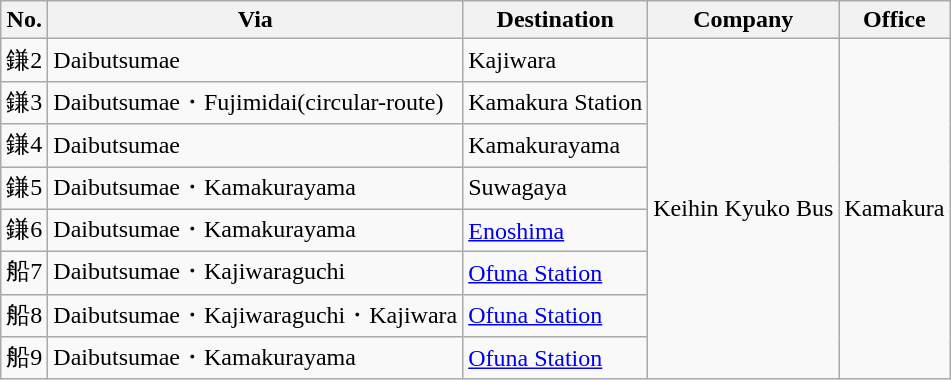<table class="wikitable">
<tr>
<th>No.</th>
<th>Via</th>
<th>Destination</th>
<th>Company</th>
<th>Office</th>
</tr>
<tr>
<td>鎌2</td>
<td>Daibutsumae</td>
<td>Kajiwara</td>
<td rowspan="8">Keihin Kyuko Bus</td>
<td rowspan="8">Kamakura</td>
</tr>
<tr>
<td>鎌3</td>
<td>Daibutsumae・Fujimidai(circular-route)</td>
<td>Kamakura Station</td>
</tr>
<tr>
<td>鎌4</td>
<td>Daibutsumae</td>
<td>Kamakurayama</td>
</tr>
<tr>
<td>鎌5</td>
<td>Daibutsumae・Kamakurayama</td>
<td>Suwagaya</td>
</tr>
<tr>
<td>鎌6</td>
<td>Daibutsumae・Kamakurayama</td>
<td><a href='#'>Enoshima</a></td>
</tr>
<tr>
<td>船7</td>
<td>Daibutsumae・Kajiwaraguchi</td>
<td><a href='#'>Ofuna Station</a></td>
</tr>
<tr>
<td>船8</td>
<td>Daibutsumae・Kajiwaraguchi・Kajiwara</td>
<td><a href='#'>Ofuna Station</a></td>
</tr>
<tr>
<td>船9</td>
<td>Daibutsumae・Kamakurayama</td>
<td><a href='#'>Ofuna Station</a></td>
</tr>
</table>
